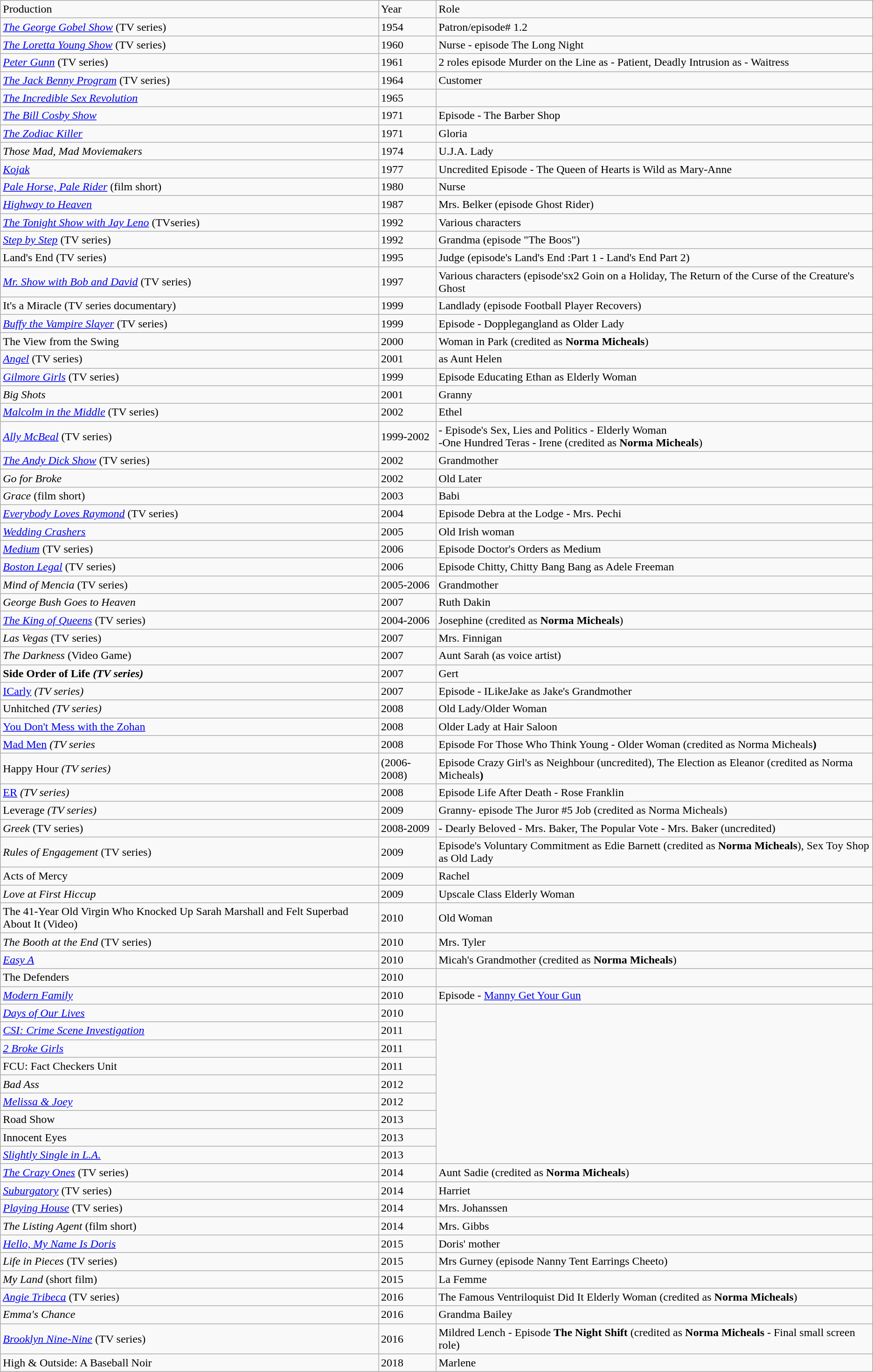<table class="wikitable">
<tr>
<td>Production</td>
<td>Year</td>
<td>Role</td>
</tr>
<tr>
<td><em><a href='#'>The George Gobel Show</a></em> (TV series)</td>
<td>1954</td>
<td>Patron/episode# 1.2</td>
</tr>
<tr>
<td><em><a href='#'>The Loretta Young Show</a></em>  (TV series)</td>
<td>1960</td>
<td>Nurse - episode The Long Night</td>
</tr>
<tr>
<td><em><a href='#'>Peter Gunn</a></em> (TV series)</td>
<td>1961</td>
<td>2 roles episode Murder on the Line as - Patient, Deadly Intrusion as - Waitress</td>
</tr>
<tr>
<td><em><a href='#'>The Jack Benny Program</a></em> (TV series)</td>
<td>1964</td>
<td>Customer</td>
</tr>
<tr>
<td><em><a href='#'>The Incredible Sex Revolution</a></em></td>
<td>1965</td>
<td></td>
</tr>
<tr>
<td><em><a href='#'>The Bill Cosby Show</a></em></td>
<td>1971</td>
<td>Episode - The Barber Shop</td>
</tr>
<tr>
<td><em><a href='#'>The Zodiac Killer</a></em></td>
<td>1971</td>
<td>Gloria</td>
</tr>
<tr>
<td><em>Those Mad, Mad Moviemakers</em></td>
<td>1974</td>
<td>U.J.A. Lady</td>
</tr>
<tr>
<td><em><a href='#'>Kojak</a></em></td>
<td>1977</td>
<td>Uncredited Episode - The Queen of Hearts is Wild as Mary-Anne</td>
</tr>
<tr>
<td><em><a href='#'>Pale Horse, Pale Rider</a></em> (film short)</td>
<td>1980</td>
<td>Nurse</td>
</tr>
<tr>
<td><em><a href='#'>Highway to Heaven</a></em></td>
<td>1987</td>
<td>Mrs. Belker (episode Ghost Rider)</td>
</tr>
<tr>
<td><em><a href='#'>The Tonight Show with Jay Leno</a></em> (TVseries)</td>
<td>1992</td>
<td>Various characters</td>
</tr>
<tr>
<td><em><a href='#'>Step by Step</a></em> (TV series)</td>
<td>1992</td>
<td>Grandma (episode "The Boos")</td>
</tr>
<tr>
<td>Land's End (TV series)</td>
<td>1995</td>
<td>Judge (episode's Land's End :Part 1 - Land's End Part 2)</td>
</tr>
<tr>
<td><em><a href='#'>Mr. Show with Bob and David</a></em> (TV series)</td>
<td>1997</td>
<td>Various characters (episode'sx2  Goin on a Holiday, The Return of the Curse of the Creature's Ghost</td>
</tr>
<tr>
<td>It's a Miracle  (TV series documentary)</td>
<td>1999</td>
<td>Landlady (episode Football Player Recovers)</td>
</tr>
<tr>
<td><em><a href='#'>Buffy the Vampire Slayer</a></em> (TV series)</td>
<td>1999</td>
<td>Episode - Dopplegangland as Older Lady</td>
</tr>
<tr>
<td>The View from the Swing</td>
<td>2000</td>
<td>Woman in Park (credited as <strong>Norma Micheals</strong>)</td>
</tr>
<tr>
<td><em><a href='#'>Angel</a></em> (TV series)</td>
<td>2001</td>
<td>as Aunt Helen</td>
</tr>
<tr>
<td><em><a href='#'>Gilmore Girls</a></em> (TV series)</td>
<td>1999</td>
<td>Episode Educating Ethan as Elderly Woman</td>
</tr>
<tr>
<td><em>Big Shots</em></td>
<td>2001</td>
<td>Granny</td>
</tr>
<tr>
<td><em><a href='#'>Malcolm in the Middle</a></em> (TV series)</td>
<td>2002</td>
<td>Ethel</td>
</tr>
<tr>
<td><em><a href='#'>Ally McBeal</a></em> (TV series)</td>
<td>1999-2002</td>
<td>- Episode's  Sex, Lies and Politics - Elderly Woman<br>-One Hundred Teras - Irene (credited as <strong>Norma Micheals</strong>)</td>
</tr>
<tr>
<td><em><a href='#'>The Andy Dick Show</a></em> (TV series)</td>
<td>2002</td>
<td>Grandmother</td>
</tr>
<tr>
<td><em>Go for Broke</em></td>
<td>2002</td>
<td>Old Later</td>
</tr>
<tr>
<td><em>Grace</em> (film short)</td>
<td>2003</td>
<td>Babi</td>
</tr>
<tr>
<td><em><a href='#'>Everybody Loves Raymond</a></em> (TV series)</td>
<td>2004</td>
<td>Episode Debra at the Lodge  - Mrs. Pechi</td>
</tr>
<tr>
<td><em><a href='#'>Wedding Crashers</a></em></td>
<td>2005</td>
<td>Old Irish woman</td>
</tr>
<tr>
<td><em><a href='#'>Medium</a></em> (TV series)</td>
<td>2006</td>
<td>Episode Doctor's Orders  as Medium</td>
</tr>
<tr>
<td><em><a href='#'>Boston Legal</a></em> (TV series)</td>
<td>2006</td>
<td>Episode Chitty, Chitty Bang Bang as Adele Freeman</td>
</tr>
<tr>
<td><em>Mind of Mencia</em> (TV series)</td>
<td>2005-2006</td>
<td>Grandmother</td>
</tr>
<tr>
<td><em>George Bush Goes to Heaven</em></td>
<td>2007</td>
<td>Ruth Dakin</td>
</tr>
<tr>
<td><em><a href='#'>The King of Queens</a></em> (TV series)</td>
<td>2004-2006</td>
<td>Josephine (credited as <strong>Norma Micheals</strong>)</td>
</tr>
<tr>
<td><em>Las Vegas</em> (TV series)</td>
<td>2007</td>
<td>Mrs. Finnigan</td>
</tr>
<tr>
<td><em>The Darkness</em> (Video Game)</td>
<td>2007</td>
<td>Aunt Sarah  (as voice artist)</td>
</tr>
<tr>
<td><strong>Side Order of Life<em>  (TV series)</td>
<td>2007</td>
<td>Gert</td>
</tr>
<tr>
<td></em><a href='#'>ICarly</a><em> (TV series)</td>
<td>2007</td>
<td>Episode - ILikeJake as Jake's Grandmother</td>
</tr>
<tr>
<td></em>Unhitched<em> (TV series)</td>
<td>2008</td>
<td>Old Lady/Older Woman</td>
</tr>
<tr>
<td></em><a href='#'>You Don't Mess with the Zohan</a><em></td>
<td>2008</td>
<td>Older Lady at Hair Saloon</td>
</tr>
<tr>
<td></em><a href='#'>Mad Men</a><em>  (TV series</td>
<td>2008</td>
<td>Episode For Those Who Think Young - Older Woman (credited as </strong>Norma Micheals<strong>)</td>
</tr>
<tr>
<td></em>Happy Hour<em> (TV series)</td>
<td>(2006-2008)</td>
<td>Episode  Crazy Girl's as Neighbour (uncredited), The Election as Eleanor (credited as </strong>Norma Micheals<strong>)</td>
</tr>
<tr>
<td></em><a href='#'>ER</a><em> (TV series)</td>
<td>2008</td>
<td>Episode Life After Death - Rose Franklin</td>
</tr>
<tr>
<td></em>Leverage<em> (TV series)</td>
<td>2009</td>
<td>Granny- episode The Juror #5 Job (credited as </strong>Norma Micheals</em>)</td>
</tr>
<tr>
<td><em>Greek</em> (TV series)</td>
<td>2008-2009</td>
<td>- Dearly Beloved - Mrs. Baker, The Popular Vote - Mrs. Baker (uncredited)</td>
</tr>
<tr>
<td><em>Rules of Engagement</em> (TV series)</td>
<td>2009</td>
<td>Episode's Voluntary Commitment as Edie Barnett (credited as <strong>Norma Micheals</strong>), Sex Toy Shop as Old Lady</td>
</tr>
<tr>
<td>Acts of Mercy</td>
<td>2009</td>
<td>Rachel</td>
</tr>
<tr>
<td><em>Love at First Hiccup</em></td>
<td>2009</td>
<td>Upscale Class Elderly Woman</td>
</tr>
<tr>
<td>The 41-Year Old Virgin Who Knocked Up Sarah Marshall and Felt Superbad About It (Video)</td>
<td>2010</td>
<td>Old Woman</td>
</tr>
<tr>
<td><em>The Booth at the End</em> (TV series)</td>
<td>2010</td>
<td>Mrs. Tyler</td>
</tr>
<tr>
<td><em><a href='#'>Easy A</a></em></td>
<td>2010</td>
<td>Micah's Grandmother (credited as <strong>Norma Micheals</strong>)</td>
</tr>
<tr>
<td>The Defenders</td>
<td>2010</td>
<td></td>
</tr>
<tr>
<td><em><a href='#'>Modern Family</a></em></td>
<td>2010</td>
<td>Episode - <a href='#'>Manny Get Your Gun</a></td>
</tr>
<tr>
<td><em><a href='#'>Days of Our Lives</a></em></td>
<td>2010</td>
</tr>
<tr>
<td><em><a href='#'>CSI: Crime Scene Investigation</a></em></td>
<td>2011</td>
</tr>
<tr>
<td><em><a href='#'>2 Broke Girls</a></em></td>
<td>2011</td>
</tr>
<tr>
<td>FCU: Fact Checkers Unit</td>
<td>2011</td>
</tr>
<tr>
<td><em>Bad Ass</em></td>
<td>2012</td>
</tr>
<tr>
<td><em><a href='#'>Melissa & Joey</a></em></td>
<td>2012</td>
</tr>
<tr>
<td>Road Show</td>
<td>2013</td>
</tr>
<tr>
<td>Innocent Eyes</td>
<td>2013</td>
</tr>
<tr>
<td><em><a href='#'>Slightly Single in L.A.</a></em></td>
<td>2013</td>
</tr>
<tr>
<td><em><a href='#'>The Crazy Ones</a></em> (TV series)</td>
<td>2014</td>
<td>Aunt Sadie (credited as <strong>Norma Micheals</strong>)</td>
</tr>
<tr>
<td><em><a href='#'>Suburgatory</a></em> (TV series)</td>
<td>2014</td>
<td>Harriet</td>
</tr>
<tr>
<td><em><a href='#'>Playing House</a></em> (TV series)</td>
<td>2014</td>
<td>Mrs. Johanssen</td>
</tr>
<tr>
<td><em>The Listing Agent</em> (film short)</td>
<td>2014</td>
<td>Mrs. Gibbs</td>
</tr>
<tr>
<td><em><a href='#'>Hello, My Name Is Doris</a></em></td>
<td>2015</td>
<td>Doris' mother</td>
</tr>
<tr>
<td><em>Life in Pieces</em> (TV series)</td>
<td>2015</td>
<td>Mrs Gurney (episode Nanny Tent Earrings Cheeto)</td>
</tr>
<tr>
<td><em>My Land</em> (short film)</td>
<td>2015</td>
<td>La Femme</td>
</tr>
<tr>
<td><em><a href='#'>Angie Tribeca</a></em>  (TV series)</td>
<td>2016</td>
<td>The Famous Ventriloquist Did It Elderly Woman (credited as <strong>Norma Micheals</strong>)</td>
</tr>
<tr>
<td><em>Emma's Chance</em></td>
<td>2016</td>
<td>Grandma Bailey</td>
</tr>
<tr>
<td><em><a href='#'>Brooklyn Nine-Nine</a></em> (TV  series)</td>
<td>2016</td>
<td>Mildred Lench - Episode <strong>The Night Shift</strong> (credited as <strong>Norma Micheals</strong> - Final small screen role)</td>
</tr>
<tr>
<td>High & Outside: A Baseball Noir</td>
<td>2018</td>
<td>Marlene</td>
</tr>
</table>
